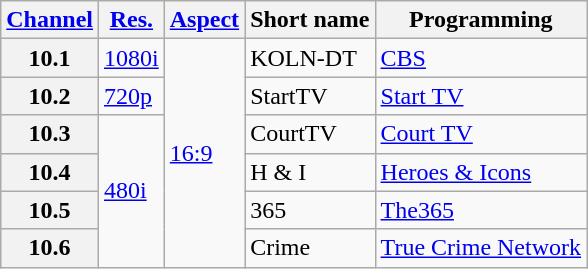<table class="wikitable">
<tr>
<th><a href='#'>Channel</a></th>
<th><a href='#'>Res.</a></th>
<th><a href='#'>Aspect</a></th>
<th>Short name</th>
<th>Programming</th>
</tr>
<tr>
<th scope = "col">10.1</th>
<td><a href='#'>1080i</a></td>
<td rowspan=6><a href='#'>16:9</a></td>
<td>KOLN-DT</td>
<td><a href='#'>CBS</a></td>
</tr>
<tr>
<th scope = "col">10.2</th>
<td><a href='#'>720p</a></td>
<td>StartTV</td>
<td><a href='#'>Start TV</a></td>
</tr>
<tr>
<th scope = "col">10.3</th>
<td rowspan=4><a href='#'>480i</a></td>
<td>CourtTV</td>
<td><a href='#'>Court TV</a></td>
</tr>
<tr>
<th scope = "col">10.4</th>
<td>H & I</td>
<td><a href='#'>Heroes & Icons</a></td>
</tr>
<tr>
<th scope = "col">10.5</th>
<td>365</td>
<td><a href='#'>The365</a></td>
</tr>
<tr>
<th scope = "col">10.6</th>
<td>Crime</td>
<td><a href='#'>True Crime Network</a></td>
</tr>
</table>
